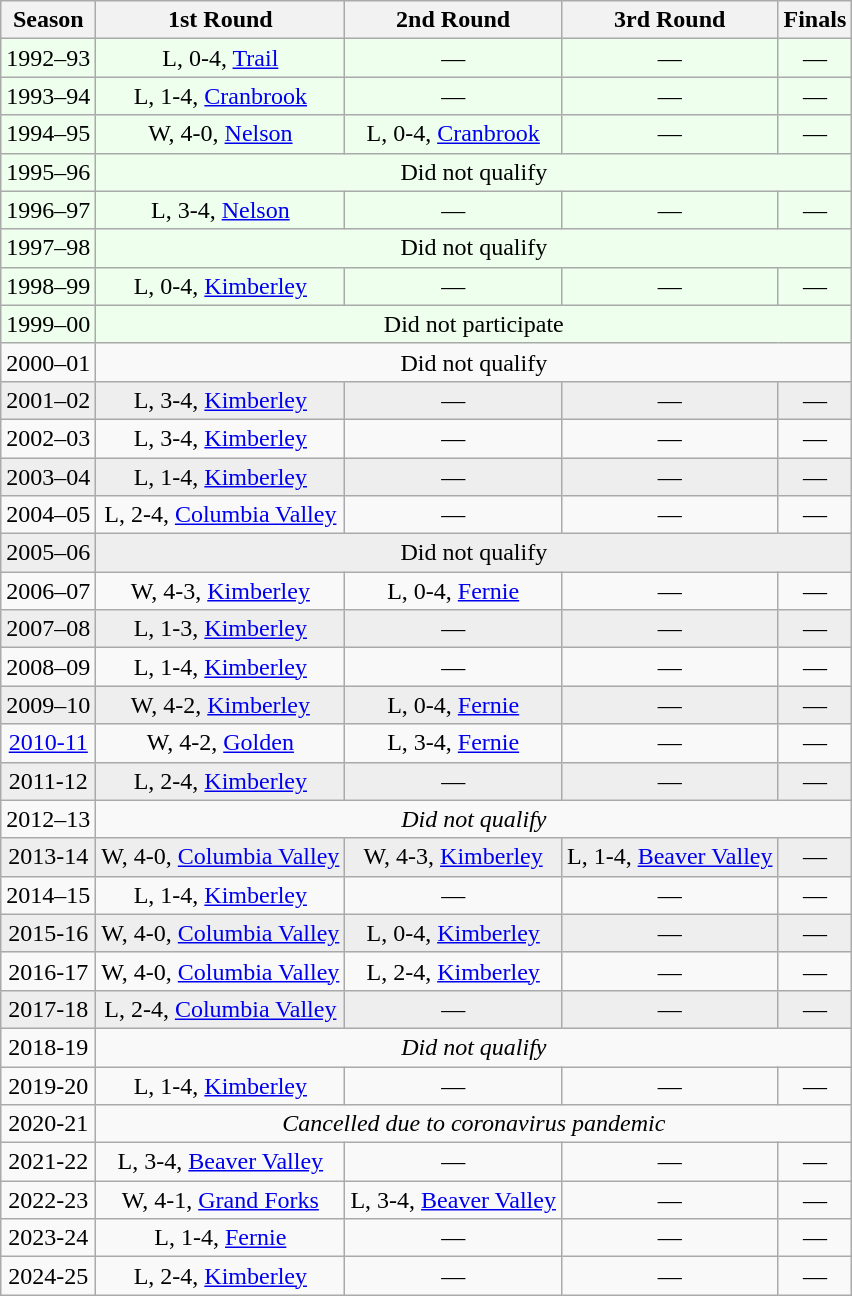<table class="wikitable" style="text-align:center">
<tr>
<th>Season</th>
<th>1st Round</th>
<th>2nd Round</th>
<th>3rd Round</th>
<th>Finals</th>
</tr>
<tr style="background:#eeffee">
<td>1992–93</td>
<td>L, 0-4, <a href='#'>Trail</a></td>
<td>—</td>
<td>—</td>
<td>—</td>
</tr>
<tr style="background:#eeffee">
<td>1993–94</td>
<td>L, 1-4, <a href='#'>Cranbrook</a></td>
<td>—</td>
<td>—</td>
<td>—</td>
</tr>
<tr style="background:#eeffee">
<td>1994–95</td>
<td>W, 4-0, <a href='#'>Nelson</a></td>
<td>L, 0-4, <a href='#'>Cranbrook</a></td>
<td>—</td>
<td>—</td>
</tr>
<tr style="background:#eeffee">
<td>1995–96</td>
<td colspan="4">Did not qualify</td>
</tr>
<tr style="background:#eeffee">
<td>1996–97</td>
<td>L, 3-4, <a href='#'>Nelson</a></td>
<td>—</td>
<td>—</td>
<td>—</td>
</tr>
<tr style="background:#eeffee">
<td>1997–98</td>
<td colspan="4">Did not qualify</td>
</tr>
<tr style="background:#eeffee">
<td>1998–99</td>
<td>L, 0-4, <a href='#'>Kimberley</a></td>
<td>—</td>
<td>—</td>
<td>—</td>
</tr>
<tr style="background:#eeffee">
<td>1999–00</td>
<td colspan="4">Did not participate</td>
</tr>
<tr>
<td>2000–01</td>
<td colspan="4">Did not qualify</td>
</tr>
<tr style="background:#eee;">
<td>2001–02</td>
<td>L, 3-4, <a href='#'>Kimberley</a></td>
<td>—</td>
<td>—</td>
<td>—</td>
</tr>
<tr>
<td>2002–03</td>
<td>L, 3-4, <a href='#'>Kimberley</a></td>
<td>—</td>
<td>—</td>
<td>—</td>
</tr>
<tr style="background:#eee;">
<td>2003–04</td>
<td>L, 1-4, <a href='#'>Kimberley</a></td>
<td>—</td>
<td>—</td>
<td>—</td>
</tr>
<tr>
<td>2004–05</td>
<td>L, 2-4, <a href='#'>Columbia Valley</a></td>
<td>—</td>
<td>—</td>
<td>—</td>
</tr>
<tr style="background:#eee;">
<td>2005–06</td>
<td colspan="4">Did not qualify</td>
</tr>
<tr>
<td>2006–07</td>
<td>W, 4-3, <a href='#'>Kimberley</a></td>
<td>L, 0-4, <a href='#'>Fernie</a></td>
<td>—</td>
<td>—</td>
</tr>
<tr style="background:#eee;">
<td>2007–08</td>
<td>L, 1-3, <a href='#'>Kimberley</a></td>
<td>—</td>
<td>—</td>
<td>—</td>
</tr>
<tr>
<td>2008–09</td>
<td>L, 1-4, <a href='#'>Kimberley</a></td>
<td>—</td>
<td>—</td>
<td>—</td>
</tr>
<tr style="background:#eee;">
<td>2009–10</td>
<td>W, 4-2, <a href='#'>Kimberley</a></td>
<td>L, 0-4, <a href='#'>Fernie</a></td>
<td>—</td>
<td>—</td>
</tr>
<tr>
<td><a href='#'>2010-11</a></td>
<td>W, 4-2, <a href='#'>Golden</a></td>
<td>L, 3-4, <a href='#'>Fernie</a></td>
<td>—</td>
<td>—</td>
</tr>
<tr style="background:#eee;">
<td>2011-12</td>
<td>L, 2-4, <a href='#'>Kimberley</a></td>
<td>—</td>
<td>—</td>
<td>—</td>
</tr>
<tr>
<td>2012–13</td>
<td colspan="4"><em>Did not qualify</em></td>
</tr>
<tr style="background:#eee;">
<td>2013-14</td>
<td>W, 4-0, <a href='#'>Columbia Valley</a></td>
<td>W, 4-3, <a href='#'>Kimberley</a></td>
<td>L, 1-4, <a href='#'>Beaver Valley</a></td>
<td>—</td>
</tr>
<tr>
<td>2014–15</td>
<td>L, 1-4, <a href='#'>Kimberley</a></td>
<td>—</td>
<td>—</td>
<td>—</td>
</tr>
<tr style="background:#eee;">
<td>2015-16</td>
<td>W, 4-0, <a href='#'>Columbia Valley</a></td>
<td>L, 0-4, <a href='#'>Kimberley</a></td>
<td>—</td>
<td>—</td>
</tr>
<tr>
<td>2016-17</td>
<td>W, 4-0, <a href='#'>Columbia Valley</a></td>
<td>L, 2-4, <a href='#'>Kimberley</a></td>
<td>—</td>
<td>—</td>
</tr>
<tr style="background:#eee;">
<td>2017-18</td>
<td>L, 2-4, <a href='#'>Columbia Valley</a></td>
<td>—</td>
<td>—</td>
<td>—</td>
</tr>
<tr>
<td>2018-19</td>
<td colspan="4"><em>Did not qualify</em></td>
</tr>
<tr>
<td>2019-20</td>
<td>L, 1-4, <a href='#'>Kimberley</a></td>
<td>—</td>
<td>—</td>
<td>—</td>
</tr>
<tr>
<td>2020-21</td>
<td colspan="4"><em>Cancelled due to coronavirus pandemic</em></td>
</tr>
<tr>
<td>2021-22</td>
<td>L, 3-4, <a href='#'>Beaver Valley</a></td>
<td>—</td>
<td>—</td>
<td>—</td>
</tr>
<tr>
<td>2022-23</td>
<td>W, 4-1, <a href='#'>Grand Forks</a></td>
<td>L, 3-4, <a href='#'>Beaver Valley</a></td>
<td>—</td>
<td>—</td>
</tr>
<tr>
<td>2023-24</td>
<td>L, 1-4, <a href='#'>Fernie</a></td>
<td>—</td>
<td>—</td>
<td>—</td>
</tr>
<tr>
<td>2024-25</td>
<td>L, 2-4, <a href='#'>Kimberley</a></td>
<td>—</td>
<td>—</td>
<td>—</td>
</tr>
</table>
